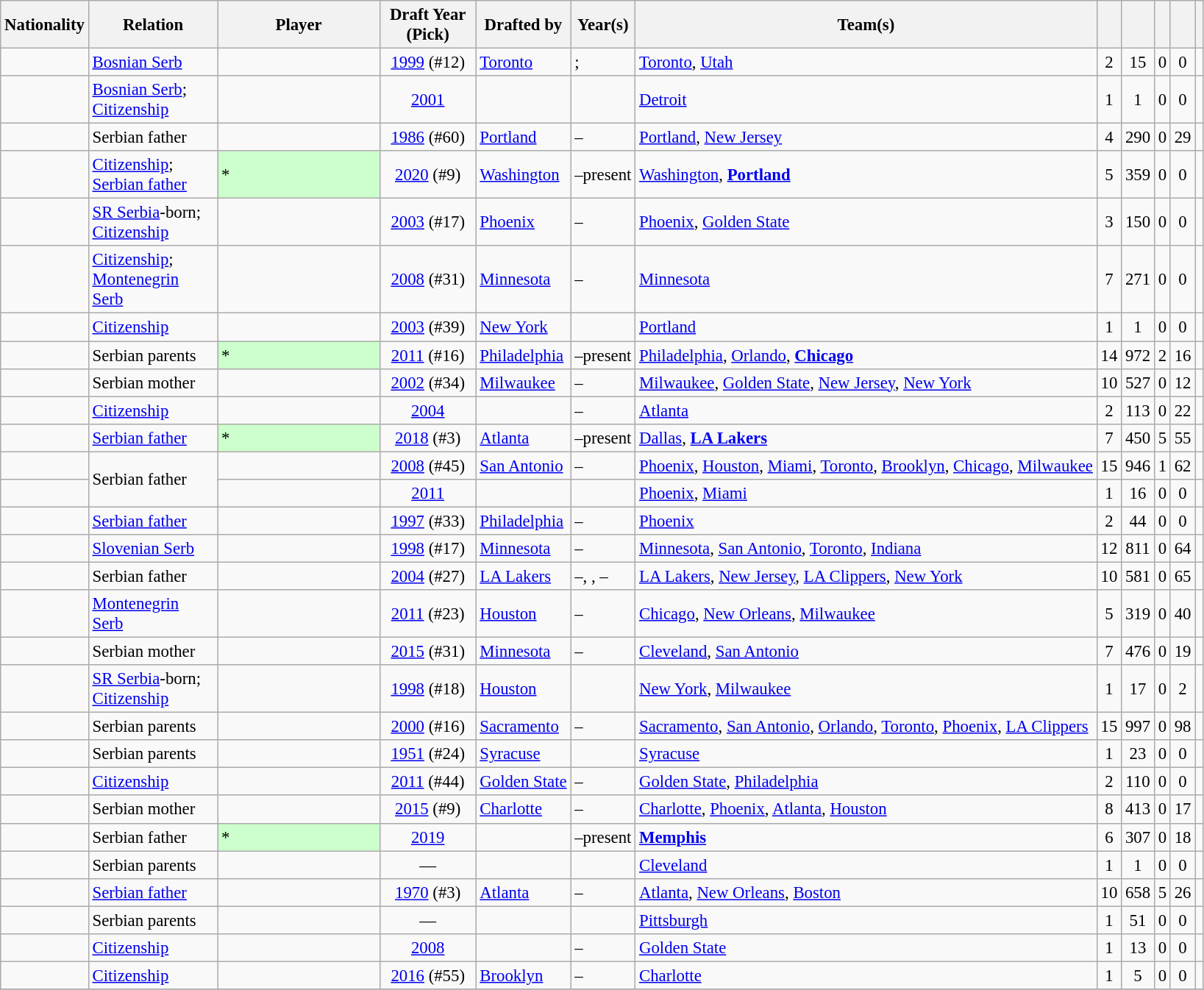<table class="wikitable sortable" style="font-size:95%">
<tr>
<th scope="col">Nationality</th>
<th scope="col" width="110px">Relation</th>
<th scope="col" width="140px">Player</th>
<th scope="col" width="80px">Draft Year (Pick)</th>
<th scope="col">Drafted by</th>
<th scope="col">Year(s)</th>
<th scope="col">Team(s)</th>
<th scope="col"></th>
<th scope="col"></th>
<th scope="col"></th>
<th scope="col"></th>
<th scope="col" class="unsortable"></th>
</tr>
<tr>
<td></td>
<td><a href='#'>Bosnian Serb</a></td>
<td></td>
<td align="center"><a href='#'>1999</a> (#12)</td>
<td><a href='#'>Toronto</a></td>
<td>; </td>
<td><a href='#'>Toronto</a>, <a href='#'>Utah</a></td>
<td align="center">2</td>
<td align="center">15</td>
<td align="center">0</td>
<td align="center">0</td>
<td align="center"></td>
</tr>
<tr>
<td></td>
<td><a href='#'>Bosnian Serb</a>;<br><a href='#'>Citizenship</a></td>
<td></td>
<td align="center"><a href='#'>2001</a></td>
<td></td>
<td></td>
<td><a href='#'>Detroit</a></td>
<td align="center">1</td>
<td align="center">1</td>
<td align="center">0</td>
<td align="center">0</td>
<td align="center"></td>
</tr>
<tr>
<td></td>
<td>Serbian father</td>
<td></td>
<td align="center"><a href='#'>1986</a> (#60)</td>
<td><a href='#'>Portland</a></td>
<td>–</td>
<td><a href='#'>Portland</a>, <a href='#'>New Jersey</a></td>
<td align="center">4</td>
<td align="center">290</td>
<td align="center">0</td>
<td align="center">29</td>
<td align="center"></td>
</tr>
<tr>
<td></td>
<td><a href='#'>Citizenship</a>;<br><a href='#'>Serbian father</a></td>
<td bgcolor="#CCFFCC">*</td>
<td align="center"><a href='#'>2020</a> (#9)</td>
<td><a href='#'>Washington</a></td>
<td>–present</td>
<td><a href='#'>Washington</a>, <strong><a href='#'>Portland</a></strong></td>
<td align="center">5</td>
<td align="center">359</td>
<td align="center">0</td>
<td align="center">0</td>
<td align="center"></td>
</tr>
<tr>
<td></td>
<td><a href='#'>SR Serbia</a>-born;<br><a href='#'>Citizenship</a></td>
<td></td>
<td align="center"><a href='#'>2003</a> (#17)</td>
<td><a href='#'>Phoenix</a></td>
<td>–</td>
<td><a href='#'>Phoenix</a>, <a href='#'>Golden State</a></td>
<td align="center">3</td>
<td align="center">150</td>
<td align="center">0</td>
<td align="center">0</td>
<td align="center"></td>
</tr>
<tr>
<td></td>
<td><a href='#'>Citizenship</a>; <a href='#'>Montenegrin Serb</a></td>
<td></td>
<td align="center"><a href='#'>2008</a> (#31)</td>
<td><a href='#'>Minnesota</a></td>
<td>–</td>
<td><a href='#'>Minnesota</a></td>
<td align="center">7</td>
<td align="center">271</td>
<td align="center">0</td>
<td align="center">0</td>
<td align="center"></td>
</tr>
<tr>
<td></td>
<td><a href='#'>Citizenship</a></td>
<td></td>
<td align="center"><a href='#'>2003</a> (#39)</td>
<td><a href='#'>New York</a></td>
<td></td>
<td><a href='#'>Portland</a></td>
<td align="center">1</td>
<td align="center">1</td>
<td align="center">0</td>
<td align="center">0</td>
<td align="center"></td>
</tr>
<tr>
<td></td>
<td>Serbian parents</td>
<td bgcolor="#CCFFCC">*</td>
<td align="center"><a href='#'>2011</a> (#16)</td>
<td><a href='#'>Philadelphia</a></td>
<td>–present</td>
<td><a href='#'>Philadelphia</a>, <a href='#'>Orlando</a>, <strong><a href='#'>Chicago</a></strong></td>
<td align="center">14</td>
<td align="center">972</td>
<td align="center">2</td>
<td align="center">16</td>
<td align="center"></td>
</tr>
<tr>
<td></td>
<td>Serbian mother</td>
<td></td>
<td align="center"><a href='#'>2002</a> (#34)</td>
<td><a href='#'>Milwaukee</a></td>
<td>–</td>
<td><a href='#'>Milwaukee</a>, <a href='#'>Golden State</a>, <a href='#'>New Jersey</a>, <a href='#'>New York</a></td>
<td align="center">10</td>
<td align="center">527</td>
<td align="center">0</td>
<td align="center">12</td>
<td align="center"></td>
</tr>
<tr>
<td></td>
<td><a href='#'>Citizenship</a></td>
<td></td>
<td align="center"><a href='#'>2004</a></td>
<td></td>
<td>–</td>
<td><a href='#'>Atlanta</a></td>
<td align="center">2</td>
<td align="center">113</td>
<td align="center">0</td>
<td align="center">22</td>
<td align="center"></td>
</tr>
<tr>
<td></td>
<td><a href='#'>Serbian father</a></td>
<td bgcolor="#CCFFCC">*</td>
<td align="center"><a href='#'>2018</a> (#3)</td>
<td><a href='#'>Atlanta</a></td>
<td>–present</td>
<td><a href='#'>Dallas</a>, <strong><a href='#'>LA Lakers</a></strong></td>
<td align="center">7</td>
<td align="center">450</td>
<td align="center">5</td>
<td align="center">55</td>
<td align="center"></td>
</tr>
<tr>
<td></td>
<td rowspan=2>Serbian father</td>
<td></td>
<td align="center"><a href='#'>2008</a> (#45)</td>
<td><a href='#'>San Antonio</a></td>
<td>–</td>
<td><a href='#'>Phoenix</a>, <a href='#'>Houston</a>, <a href='#'>Miami</a>, <a href='#'>Toronto</a>, <a href='#'>Brooklyn</a>, <a href='#'>Chicago</a>, <a href='#'>Milwaukee</a></td>
<td align="center">15</td>
<td align="center">946</td>
<td align="center">1</td>
<td align="center">62</td>
<td align="center"></td>
</tr>
<tr>
<td></td>
<td></td>
<td align="center"><a href='#'>2011</a></td>
<td></td>
<td></td>
<td><a href='#'>Phoenix</a>, <a href='#'>Miami</a></td>
<td align="center">1</td>
<td align="center">16</td>
<td align="center">0</td>
<td align="center">0</td>
<td align="center"></td>
</tr>
<tr>
<td></td>
<td><a href='#'>Serbian father</a></td>
<td></td>
<td align="center"><a href='#'>1997</a> (#33)</td>
<td><a href='#'>Philadelphia</a></td>
<td>–</td>
<td><a href='#'>Phoenix</a></td>
<td align="center">2</td>
<td align="center">44</td>
<td align="center">0</td>
<td align="center">0</td>
<td align="center"></td>
</tr>
<tr>
<td></td>
<td><a href='#'>Slovenian Serb</a></td>
<td></td>
<td align="center"><a href='#'>1998</a> (#17)</td>
<td><a href='#'>Minnesota</a></td>
<td>–</td>
<td><a href='#'>Minnesota</a>, <a href='#'>San Antonio</a>, <a href='#'>Toronto</a>, <a href='#'>Indiana</a></td>
<td align="center">12</td>
<td align="center">811</td>
<td align="center">0</td>
<td align="center">64</td>
<td align="center"></td>
</tr>
<tr>
<td></td>
<td>Serbian father</td>
<td></td>
<td align="center"><a href='#'>2004</a> (#27)</td>
<td><a href='#'>LA Lakers</a></td>
<td>–, , –</td>
<td><a href='#'>LA Lakers</a>, <a href='#'>New Jersey</a>, <a href='#'>LA Clippers</a>, <a href='#'>New York</a></td>
<td align="center">10</td>
<td align="center">581</td>
<td align="center">0</td>
<td align="center">65</td>
<td align="center"></td>
</tr>
<tr>
<td></td>
<td><a href='#'>Montenegrin Serb</a></td>
<td></td>
<td align="center"><a href='#'>2011</a> (#23)</td>
<td><a href='#'>Houston</a></td>
<td>–</td>
<td><a href='#'>Chicago</a>, <a href='#'>New Orleans</a>, <a href='#'>Milwaukee</a></td>
<td align="center">5</td>
<td align="center">319</td>
<td align="center">0</td>
<td align="center">40</td>
<td align="center"></td>
</tr>
<tr>
<td></td>
<td>Serbian mother</td>
<td></td>
<td align="center"><a href='#'>2015</a> (#31)</td>
<td><a href='#'>Minnesota</a></td>
<td>–</td>
<td><a href='#'>Cleveland</a>, <a href='#'>San Antonio</a></td>
<td align="center">7</td>
<td align="center">476</td>
<td align="center">0</td>
<td align="center">19</td>
<td align="center"></td>
</tr>
<tr>
<td></td>
<td><a href='#'>SR Serbia</a>-born;<br><a href='#'>Citizenship</a></td>
<td></td>
<td align="center"><a href='#'>1998</a> (#18)</td>
<td><a href='#'>Houston</a></td>
<td></td>
<td><a href='#'>New York</a>, <a href='#'>Milwaukee</a></td>
<td align="center">1</td>
<td align="center">17</td>
<td align="center">0</td>
<td align="center">2</td>
<td align="center"></td>
</tr>
<tr>
<td></td>
<td>Serbian parents</td>
<td></td>
<td align="center"><a href='#'>2000</a> (#16)</td>
<td><a href='#'>Sacramento</a></td>
<td>–</td>
<td><a href='#'>Sacramento</a>, <a href='#'>San Antonio</a>, <a href='#'>Orlando</a>, <a href='#'>Toronto</a>, <a href='#'>Phoenix</a>, <a href='#'>LA Clippers</a></td>
<td align="center">15</td>
<td align="center">997</td>
<td align="center">0</td>
<td align="center">98</td>
<td align="center"></td>
</tr>
<tr>
<td></td>
<td>Serbian parents</td>
<td></td>
<td align="center"><a href='#'>1951</a> (#24)</td>
<td><a href='#'>Syracuse</a></td>
<td></td>
<td><a href='#'>Syracuse</a></td>
<td align="center">1</td>
<td align="center">23</td>
<td align="center">0</td>
<td align="center">0</td>
<td align="center"></td>
</tr>
<tr>
<td></td>
<td><a href='#'>Citizenship</a></td>
<td></td>
<td align="center"><a href='#'>2011</a> (#44)</td>
<td><a href='#'>Golden State</a></td>
<td>–</td>
<td><a href='#'>Golden State</a>, <a href='#'>Philadelphia</a></td>
<td align="center">2</td>
<td align="center">110</td>
<td align="center">0</td>
<td align="center">0</td>
<td align="center"></td>
</tr>
<tr>
<td></td>
<td>Serbian mother</td>
<td></td>
<td align="center"><a href='#'>2015</a> (#9)</td>
<td><a href='#'>Charlotte</a></td>
<td>–</td>
<td><a href='#'>Charlotte</a>, <a href='#'>Phoenix</a>, <a href='#'>Atlanta</a>, <a href='#'>Houston</a></td>
<td align="center">8</td>
<td align="center">413</td>
<td align="center">0</td>
<td align="center">17</td>
<td align="center"></td>
</tr>
<tr>
<td></td>
<td>Serbian father</td>
<td bgcolor="#CCFFCC">*</td>
<td align="center"><a href='#'>2019</a></td>
<td></td>
<td>–present</td>
<td><strong><a href='#'>Memphis</a></strong></td>
<td align="center">6</td>
<td align="center">307</td>
<td align="center">0</td>
<td align="center">18</td>
<td align="center"></td>
</tr>
<tr>
<td></td>
<td>Serbian parents</td>
<td></td>
<td align="center">—</td>
<td></td>
<td></td>
<td><a href='#'>Cleveland</a></td>
<td align="center">1</td>
<td align="center">1</td>
<td align="center">0</td>
<td align="center">0</td>
<td align="center"></td>
</tr>
<tr>
<td></td>
<td><a href='#'>Serbian father</a></td>
<td></td>
<td align="center"><a href='#'>1970</a> (#3)</td>
<td><a href='#'>Atlanta</a></td>
<td>–</td>
<td><a href='#'>Atlanta</a>, <a href='#'>New Orleans</a>, <a href='#'>Boston</a></td>
<td align="center">10</td>
<td align="center">658</td>
<td align="center">5</td>
<td align="center">26</td>
<td align="center"></td>
</tr>
<tr>
<td></td>
<td>Serbian parents</td>
<td></td>
<td align="center">—</td>
<td></td>
<td></td>
<td><a href='#'>Pittsburgh</a></td>
<td align="center">1</td>
<td align="center">51</td>
<td align="center">0</td>
<td align="center">0</td>
<td align="center"></td>
</tr>
<tr>
<td></td>
<td><a href='#'>Citizenship</a></td>
<td></td>
<td align="center"><a href='#'>2008</a></td>
<td></td>
<td>–</td>
<td><a href='#'>Golden State</a></td>
<td align="center">1</td>
<td align="center">13</td>
<td align="center">0</td>
<td align="center">0</td>
<td align="center"></td>
</tr>
<tr>
<td></td>
<td><a href='#'>Citizenship</a></td>
<td></td>
<td align="center"><a href='#'>2016</a> (#55)</td>
<td><a href='#'>Brooklyn</a></td>
<td>–</td>
<td><a href='#'>Charlotte</a></td>
<td align="center">1</td>
<td align="center">5</td>
<td align="center">0</td>
<td align="center">0</td>
<td align="center"></td>
</tr>
<tr>
</tr>
</table>
